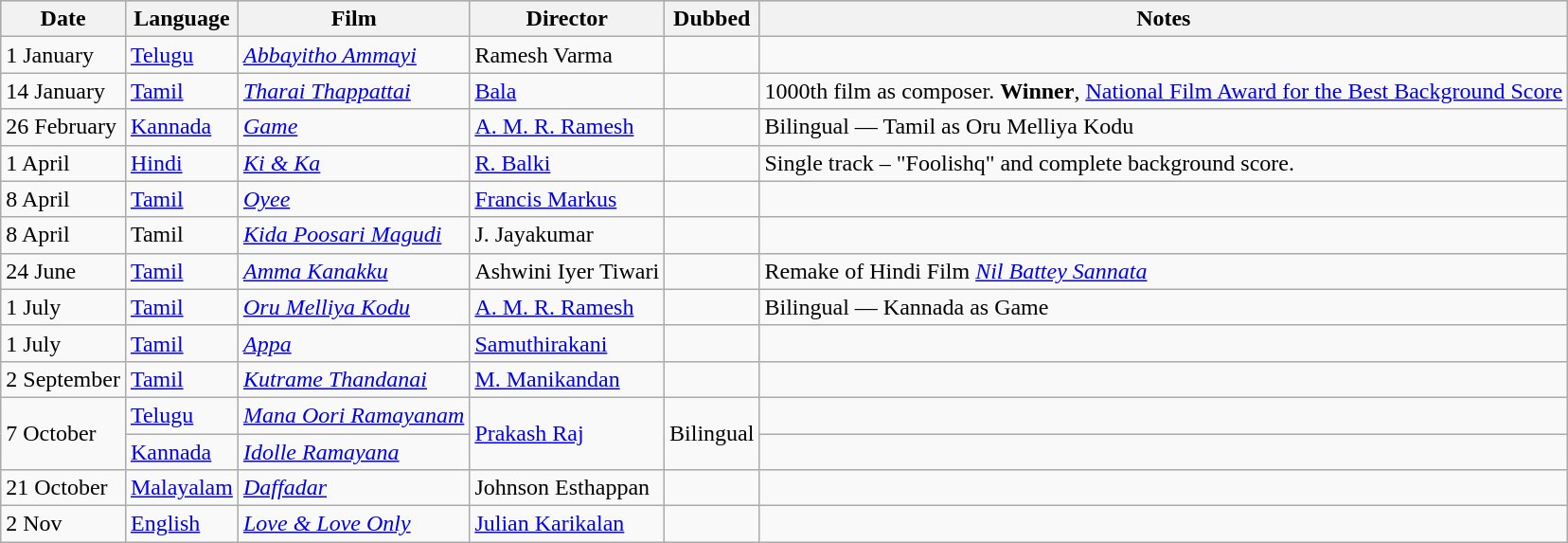<table class="wikitable sortable">
<tr bgcolor="#CCCCCC" align="center"|->
<th>Date</th>
<th>Language</th>
<th>Film</th>
<th>Director</th>
<th>Dubbed</th>
<th>Notes</th>
</tr>
<tr>
<td>1 January</td>
<td><a href='#'>Telugu</a></td>
<td><em><a href='#'>Abbayitho Ammayi</a></em></td>
<td>Ramesh Varma</td>
<td></td>
<td></td>
</tr>
<tr>
<td>14 January</td>
<td><a href='#'>Tamil</a></td>
<td><em><a href='#'>Tharai Thappattai</a></em></td>
<td><a href='#'>Bala</a></td>
<td></td>
<td>1000th film as composer. <strong>Winner</strong>, <a href='#'>National Film Award for the Best Background Score</a></td>
</tr>
<tr>
<td>26 February</td>
<td><a href='#'>Kannada</a></td>
<td><em><a href='#'>Game</a></em></td>
<td><a href='#'>A. M. R. Ramesh</a></td>
<td></td>
<td>Bilingual — Tamil as Oru Melliya Kodu</td>
</tr>
<tr>
<td>1 April</td>
<td><a href='#'>Hindi</a></td>
<td><em><a href='#'>Ki & Ka</a></em></td>
<td><a href='#'>R. Balki</a></td>
<td></td>
<td>Single track – "Foolishq" and complete background score.</td>
</tr>
<tr>
<td>8 April</td>
<td><a href='#'>Tamil</a></td>
<td><em><a href='#'>Oyee</a></em></td>
<td><a href='#'>Francis Markus</a></td>
<td></td>
<td></td>
</tr>
<tr>
<td>8 April</td>
<td>Tamil</td>
<td><em><a href='#'>Kida Poosari Magudi</a></em></td>
<td>J. Jayakumar</td>
<td></td>
<td></td>
</tr>
<tr>
<td>24 June</td>
<td><a href='#'>Tamil</a></td>
<td><em><a href='#'>Amma Kanakku</a></em></td>
<td>Ashwini Iyer Tiwari</td>
<td></td>
<td>Remake of Hindi Film <em><a href='#'>Nil Battey Sannata</a></em> </td>
</tr>
<tr>
<td>1 July</td>
<td><a href='#'>Tamil</a></td>
<td><em><a href='#'>Oru Melliya Kodu</a></em></td>
<td><a href='#'>A. M. R. Ramesh</a></td>
<td></td>
<td>Bilingual — Kannada as Game</td>
</tr>
<tr>
<td>1 July</td>
<td><a href='#'>Tamil</a></td>
<td><em><a href='#'>Appa</a></em></td>
<td><a href='#'>Samuthirakani</a></td>
<td></td>
<td></td>
</tr>
<tr>
<td>2 September</td>
<td><a href='#'>Tamil</a></td>
<td><em><a href='#'>Kutrame Thandanai</a></em></td>
<td><a href='#'>M. Manikandan</a></td>
<td></td>
<td></td>
</tr>
<tr>
<td rowspan="2">7 October</td>
<td><a href='#'>Telugu</a></td>
<td><em><a href='#'>Mana Oori Ramayanam</a></em></td>
<td rowspan="2"><a href='#'>Prakash Raj</a></td>
<td rowspan="2">Bilingual</td>
<td></td>
</tr>
<tr>
<td><a href='#'>Kannada</a></td>
<td><em><a href='#'>Idolle Ramayana</a></em></td>
<td></td>
</tr>
<tr>
<td>21 October</td>
<td><a href='#'>Malayalam</a></td>
<td><em><a href='#'>Daffadar</a></em></td>
<td>Johnson Esthappan</td>
<td></td>
<td></td>
</tr>
<tr>
<td>2 Nov</td>
<td><a href='#'>English</a></td>
<td><em><a href='#'>Love & Love Only</a></em></td>
<td><a href='#'>Julian Karikalan</a></td>
<td></td>
<td></td>
</tr>
</table>
